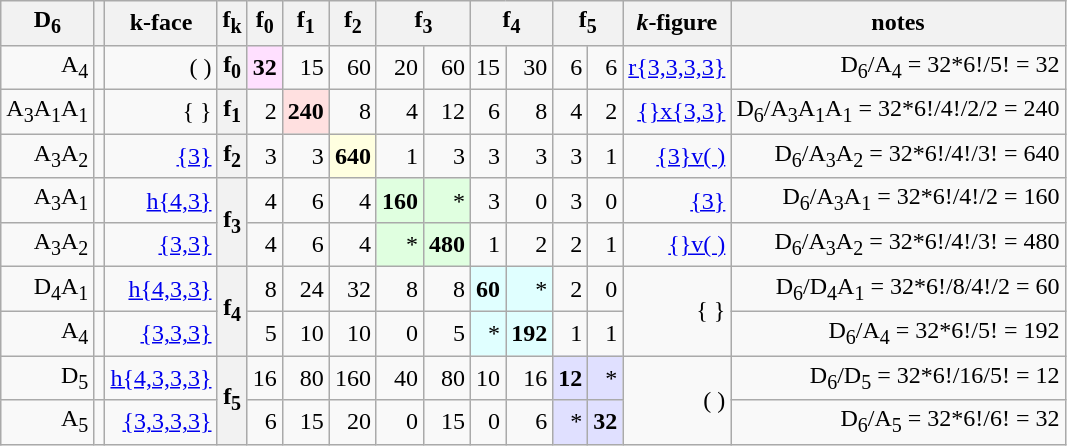<table class=wikitable>
<tr>
<th>D<sub>6</sub></th>
<th></th>
<th>k-face</th>
<th>f<sub>k</sub></th>
<th>f<sub>0</sub></th>
<th>f<sub>1</sub></th>
<th>f<sub>2</sub></th>
<th colspan=2>f<sub>3</sub></th>
<th colspan=2>f<sub>4</sub></th>
<th colspan=2>f<sub>5</sub></th>
<th><em>k</em>-figure</th>
<th>notes</th>
</tr>
<tr align=right>
<td>A<sub>4</sub></td>
<td></td>
<td>( )</td>
<th>f<sub>0</sub></th>
<td BGCOLOR="#ffe0ff"><strong>32</strong></td>
<td>15</td>
<td>60</td>
<td>20</td>
<td>60</td>
<td>15</td>
<td>30</td>
<td>6</td>
<td>6</td>
<td><a href='#'>r{3,3,3,3}</a></td>
<td>D<sub>6</sub>/A<sub>4</sub> = 32*6!/5! = 32</td>
</tr>
<tr align=right>
<td>A<sub>3</sub>A<sub>1</sub>A<sub>1</sub></td>
<td></td>
<td>{ }</td>
<th>f<sub>1</sub></th>
<td>2</td>
<td BGCOLOR="#ffe0e0"><strong>240</strong></td>
<td>8</td>
<td>4</td>
<td>12</td>
<td>6</td>
<td>8</td>
<td>4</td>
<td>2</td>
<td><a href='#'>{}x{3,3}</a></td>
<td>D<sub>6</sub>/A<sub>3</sub>A<sub>1</sub>A<sub>1</sub> = 32*6!/4!/2/2 = 240</td>
</tr>
<tr align=right>
<td>A<sub>3</sub>A<sub>2</sub></td>
<td></td>
<td><a href='#'>{3}</a></td>
<th>f<sub>2</sub></th>
<td>3</td>
<td>3</td>
<td BGCOLOR="#ffffe0"><strong>640</strong></td>
<td>1</td>
<td>3</td>
<td>3</td>
<td>3</td>
<td>3</td>
<td>1</td>
<td><a href='#'>{3}v( )</a></td>
<td>D<sub>6</sub>/A<sub>3</sub>A<sub>2</sub> = 32*6!/4!/3! = 640</td>
</tr>
<tr align=right>
<td>A<sub>3</sub>A<sub>1</sub></td>
<td></td>
<td><a href='#'>h{4,3}</a></td>
<th rowspan=2>f<sub>3</sub></th>
<td>4</td>
<td>6</td>
<td>4</td>
<td BGCOLOR="e0ffe0"><strong>160</strong></td>
<td BGCOLOR="e0ffe0">*</td>
<td>3</td>
<td>0</td>
<td>3</td>
<td>0</td>
<td><a href='#'>{3}</a></td>
<td>D<sub>6</sub>/A<sub>3</sub>A<sub>1</sub> = 32*6!/4!/2 = 160</td>
</tr>
<tr align=right>
<td>A<sub>3</sub>A<sub>2</sub></td>
<td></td>
<td><a href='#'>{3,3}</a></td>
<td>4</td>
<td>6</td>
<td>4</td>
<td BGCOLOR="e0ffe0">*</td>
<td BGCOLOR="e0ffe0"><strong>480</strong></td>
<td>1</td>
<td>2</td>
<td>2</td>
<td>1</td>
<td><a href='#'>{}v( )</a></td>
<td>D<sub>6</sub>/A<sub>3</sub>A<sub>2</sub> = 32*6!/4!/3! = 480</td>
</tr>
<tr align=right>
<td>D<sub>4</sub>A<sub>1</sub></td>
<td></td>
<td><a href='#'>h{4,3,3}</a></td>
<th rowspan=2>f<sub>4</sub></th>
<td>8</td>
<td>24</td>
<td>32</td>
<td>8</td>
<td>8</td>
<td BGCOLOR="e0ffff"><strong>60</strong></td>
<td BGCOLOR="e0ffff">*</td>
<td>2</td>
<td>0</td>
<td rowspan=2>{ }</td>
<td>D<sub>6</sub>/D<sub>4</sub>A<sub>1</sub> = 32*6!/8/4!/2 = 60</td>
</tr>
<tr align=right>
<td>A<sub>4</sub></td>
<td></td>
<td><a href='#'>{3,3,3}</a></td>
<td>5</td>
<td>10</td>
<td>10</td>
<td>0</td>
<td>5</td>
<td BGCOLOR="e0ffff">*</td>
<td BGCOLOR="e0ffff"><strong>192</strong></td>
<td>1</td>
<td>1</td>
<td>D<sub>6</sub>/A<sub>4</sub> = 32*6!/5! = 192</td>
</tr>
<tr align=right>
<td>D<sub>5</sub></td>
<td></td>
<td><a href='#'>h{4,3,3,3}</a></td>
<th rowspan=2>f<sub>5</sub></th>
<td>16</td>
<td>80</td>
<td>160</td>
<td>40</td>
<td>80</td>
<td>10</td>
<td>16</td>
<td BGCOLOR="e0e0ff"><strong>12</strong></td>
<td BGCOLOR="e0e0ff">*</td>
<td rowspan=2>( )</td>
<td>D<sub>6</sub>/D<sub>5</sub> = 32*6!/16/5! =  12</td>
</tr>
<tr align=right>
<td>A<sub>5</sub></td>
<td></td>
<td><a href='#'>{3,3,3,3}</a></td>
<td>6</td>
<td>15</td>
<td>20</td>
<td>0</td>
<td>15</td>
<td>0</td>
<td>6</td>
<td BGCOLOR="e0e0ff">*</td>
<td BGCOLOR="e0e0ff"><strong>32</strong></td>
<td>D<sub>6</sub>/A<sub>5</sub> = 32*6!/6! = 32</td>
</tr>
</table>
